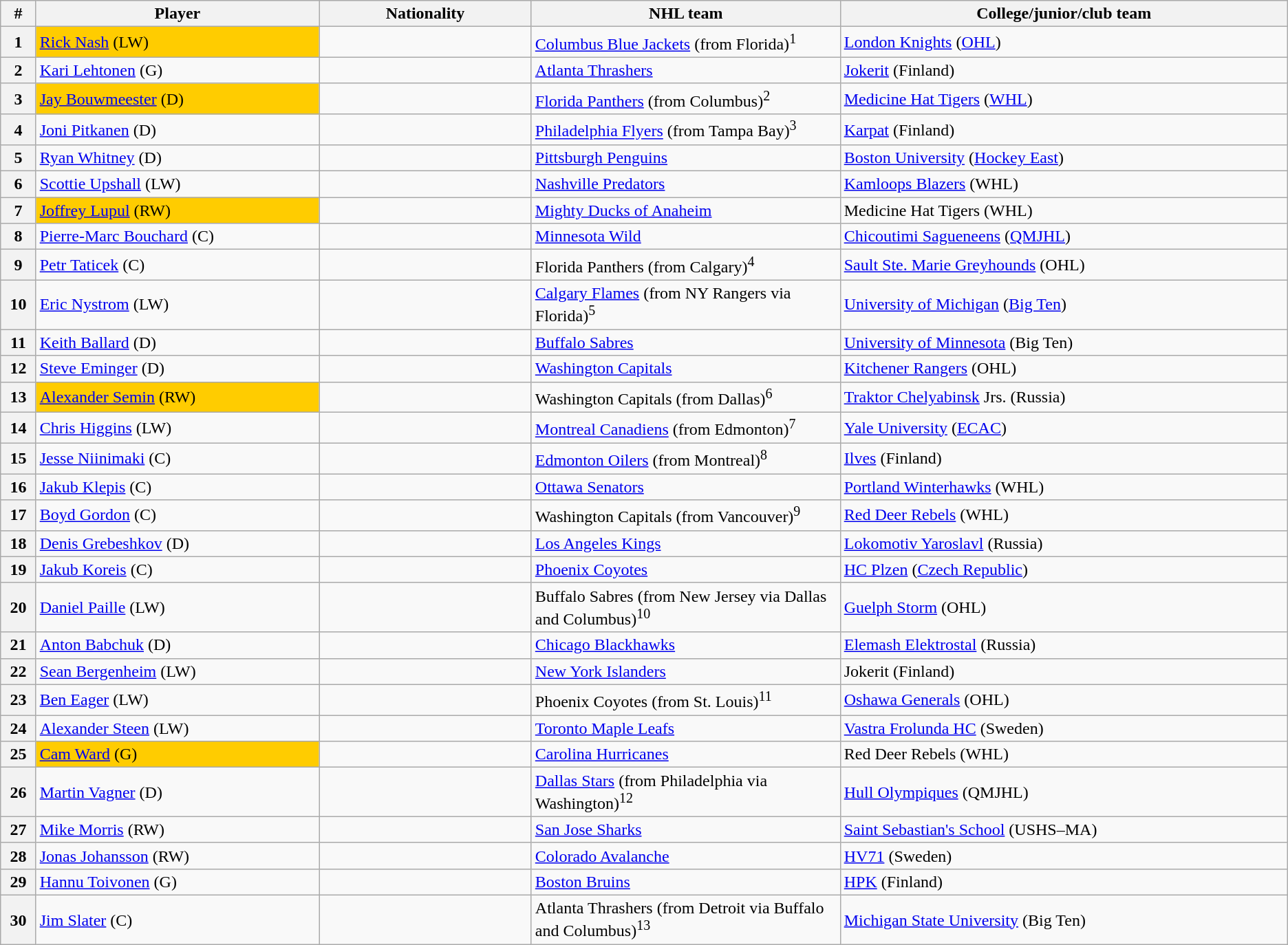<table class="wikitable">
<tr>
<th bgcolor="#DDDDFF" width="2.75%">#</th>
<th bgcolor="#DDDDFF" width="22.0%">Player</th>
<th bgcolor="#DDDDFF" width="16.5%">Nationality</th>
<th bgcolor="#DDDDFF" width="24.0%">NHL team</th>
<th bgcolor="#DDDDFF" width="100.0%">College/junior/club team</th>
</tr>
<tr>
<th>1</th>
<td bgcolor="#FFCC00"><a href='#'>Rick Nash</a> (LW)</td>
<td></td>
<td><a href='#'>Columbus Blue Jackets</a> (from Florida)<sup>1</sup></td>
<td><a href='#'>London Knights</a> (<a href='#'>OHL</a>)</td>
</tr>
<tr>
<th>2</th>
<td><a href='#'>Kari Lehtonen</a> (G)</td>
<td></td>
<td><a href='#'>Atlanta Thrashers</a></td>
<td><a href='#'>Jokerit</a> (Finland)</td>
</tr>
<tr>
<th>3</th>
<td bgcolor="#FFCC00"><a href='#'>Jay Bouwmeester</a> (D)</td>
<td></td>
<td><a href='#'>Florida Panthers</a> (from Columbus)<sup>2</sup></td>
<td><a href='#'>Medicine Hat Tigers</a> (<a href='#'>WHL</a>)</td>
</tr>
<tr>
<th>4</th>
<td><a href='#'>Joni Pitkanen</a> (D)</td>
<td></td>
<td><a href='#'>Philadelphia Flyers</a> (from Tampa Bay)<sup>3</sup></td>
<td><a href='#'>Karpat</a> (Finland)</td>
</tr>
<tr>
<th>5</th>
<td><a href='#'>Ryan Whitney</a> (D)</td>
<td></td>
<td><a href='#'>Pittsburgh Penguins</a></td>
<td><a href='#'>Boston University</a> (<a href='#'>Hockey East</a>)</td>
</tr>
<tr>
<th>6</th>
<td><a href='#'>Scottie Upshall</a> (LW)</td>
<td></td>
<td><a href='#'>Nashville Predators</a></td>
<td><a href='#'>Kamloops Blazers</a> (WHL)</td>
</tr>
<tr>
<th>7</th>
<td bgcolor="#FFCC00"><a href='#'>Joffrey Lupul</a> (RW)</td>
<td></td>
<td><a href='#'>Mighty Ducks of Anaheim</a></td>
<td>Medicine Hat Tigers (WHL)</td>
</tr>
<tr>
<th>8</th>
<td><a href='#'>Pierre-Marc Bouchard</a> (C)</td>
<td></td>
<td><a href='#'>Minnesota Wild</a></td>
<td><a href='#'>Chicoutimi Sagueneens</a> (<a href='#'>QMJHL</a>)</td>
</tr>
<tr>
<th>9</th>
<td><a href='#'>Petr Taticek</a> (C)</td>
<td></td>
<td>Florida Panthers (from Calgary)<sup>4</sup></td>
<td><a href='#'>Sault Ste. Marie Greyhounds</a> (OHL)</td>
</tr>
<tr>
<th>10</th>
<td><a href='#'>Eric Nystrom</a> (LW)</td>
<td></td>
<td><a href='#'>Calgary Flames</a> (from NY Rangers via Florida)<sup>5</sup></td>
<td><a href='#'>University of Michigan</a> (<a href='#'>Big Ten</a>)</td>
</tr>
<tr>
<th>11</th>
<td><a href='#'>Keith Ballard</a> (D)</td>
<td></td>
<td><a href='#'>Buffalo Sabres</a></td>
<td><a href='#'>University of Minnesota</a> (Big Ten)</td>
</tr>
<tr>
<th>12</th>
<td><a href='#'>Steve Eminger</a> (D)</td>
<td></td>
<td><a href='#'>Washington Capitals</a></td>
<td><a href='#'>Kitchener Rangers</a> (OHL)</td>
</tr>
<tr>
<th>13</th>
<td bgcolor="#FFCC00"><a href='#'>Alexander Semin</a> (RW)</td>
<td></td>
<td>Washington Capitals (from Dallas)<sup>6</sup></td>
<td><a href='#'>Traktor Chelyabinsk</a> Jrs. (Russia)</td>
</tr>
<tr>
<th>14</th>
<td><a href='#'>Chris Higgins</a> (LW)</td>
<td></td>
<td><a href='#'>Montreal Canadiens</a> (from Edmonton)<sup>7</sup></td>
<td><a href='#'>Yale University</a> (<a href='#'>ECAC</a>)</td>
</tr>
<tr>
<th>15</th>
<td><a href='#'>Jesse Niinimaki</a> (C)</td>
<td></td>
<td><a href='#'>Edmonton Oilers</a> (from Montreal)<sup>8</sup></td>
<td><a href='#'>Ilves</a> (Finland)</td>
</tr>
<tr>
<th>16</th>
<td><a href='#'>Jakub Klepis</a> (C)</td>
<td></td>
<td><a href='#'>Ottawa Senators</a></td>
<td><a href='#'>Portland Winterhawks</a> (WHL)</td>
</tr>
<tr>
<th>17</th>
<td><a href='#'>Boyd Gordon</a> (C)</td>
<td></td>
<td>Washington Capitals (from Vancouver)<sup>9</sup></td>
<td><a href='#'>Red Deer Rebels</a> (WHL)</td>
</tr>
<tr>
<th>18</th>
<td><a href='#'>Denis Grebeshkov</a> (D)</td>
<td></td>
<td><a href='#'>Los Angeles Kings</a></td>
<td><a href='#'>Lokomotiv Yaroslavl</a> (Russia)</td>
</tr>
<tr>
<th>19</th>
<td><a href='#'>Jakub Koreis</a> (C)</td>
<td></td>
<td><a href='#'>Phoenix Coyotes</a></td>
<td><a href='#'>HC Plzen</a> (<a href='#'>Czech Republic</a>)</td>
</tr>
<tr>
<th>20</th>
<td><a href='#'>Daniel Paille</a> (LW)</td>
<td></td>
<td>Buffalo Sabres (from New Jersey via Dallas and Columbus)<sup>10</sup></td>
<td><a href='#'>Guelph Storm</a> (OHL)</td>
</tr>
<tr>
<th>21</th>
<td><a href='#'>Anton Babchuk</a> (D)</td>
<td></td>
<td><a href='#'>Chicago Blackhawks</a></td>
<td><a href='#'>Elemash Elektrostal</a> (Russia)</td>
</tr>
<tr>
<th>22</th>
<td><a href='#'>Sean Bergenheim</a> (LW)</td>
<td></td>
<td><a href='#'>New York Islanders</a></td>
<td>Jokerit (Finland)</td>
</tr>
<tr>
<th>23</th>
<td><a href='#'>Ben Eager</a> (LW)</td>
<td></td>
<td>Phoenix Coyotes (from St. Louis)<sup>11</sup></td>
<td><a href='#'>Oshawa Generals</a> (OHL)</td>
</tr>
<tr>
<th>24</th>
<td><a href='#'>Alexander Steen</a> (LW)</td>
<td></td>
<td><a href='#'>Toronto Maple Leafs</a></td>
<td><a href='#'>Vastra Frolunda HC</a> (Sweden)</td>
</tr>
<tr>
<th>25</th>
<td bgcolor="#FFCC00"><a href='#'>Cam Ward</a> (G)</td>
<td></td>
<td><a href='#'>Carolina Hurricanes</a></td>
<td>Red Deer Rebels (WHL)</td>
</tr>
<tr>
<th>26</th>
<td><a href='#'>Martin Vagner</a> (D)</td>
<td></td>
<td><a href='#'>Dallas Stars</a> (from Philadelphia via Washington)<sup>12</sup></td>
<td><a href='#'>Hull Olympiques</a> (QMJHL)</td>
</tr>
<tr>
<th>27</th>
<td><a href='#'>Mike Morris</a> (RW)</td>
<td></td>
<td><a href='#'>San Jose Sharks</a></td>
<td><a href='#'>Saint Sebastian's School</a> (USHS–MA)</td>
</tr>
<tr>
<th>28</th>
<td><a href='#'>Jonas Johansson</a> (RW)</td>
<td></td>
<td><a href='#'>Colorado Avalanche</a></td>
<td><a href='#'>HV71</a> (Sweden)</td>
</tr>
<tr>
<th>29</th>
<td><a href='#'>Hannu Toivonen</a> (G)</td>
<td></td>
<td><a href='#'>Boston Bruins</a></td>
<td><a href='#'>HPK</a> (Finland)</td>
</tr>
<tr>
<th>30</th>
<td><a href='#'>Jim Slater</a> (C)</td>
<td></td>
<td>Atlanta Thrashers (from Detroit via Buffalo and Columbus)<sup>13</sup></td>
<td><a href='#'>Michigan State University</a> (Big Ten)</td>
</tr>
</table>
